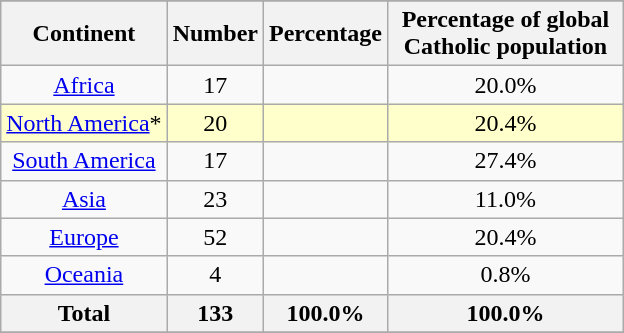<table class="wikitable sortable" style="text-align:center">
<tr>
</tr>
<tr>
<th scope="col">Continent</th>
<th scope="col">Number</th>
<th scope="col" class="unsortable">Percentage</th>
<th scope="col" width="150">Percentage of global Catholic population </th>
</tr>
<tr>
<td scope="row"><a href='#'>Africa</a></td>
<td>17</td>
<td></td>
<td>20.0% </td>
</tr>
<tr style="background-color:#ffc">
<td scope="row" data-sort-value="America, North"><a href='#'>North America</a>*</td>
<td>20</td>
<td></td>
<td>20.4% </td>
</tr>
<tr>
<td scope="row" data-sort-value="America, South"><a href='#'>South America</a></td>
<td>17</td>
<td></td>
<td>27.4%</td>
</tr>
<tr>
<td scope="row"><a href='#'>Asia</a></td>
<td>23</td>
<td></td>
<td>11.0% </td>
</tr>
<tr>
<td scope="row"><a href='#'>Europe</a></td>
<td>52</td>
<td></td>
<td>20.4%</td>
</tr>
<tr>
<td scope="row"><a href='#'>Oceania</a></td>
<td>4</td>
<td></td>
<td>0.8% </td>
</tr>
<tr>
<th scope="row">Total</th>
<th>133</th>
<th>100.0%</th>
<th>100.0%</th>
</tr>
<tr>
</tr>
</table>
